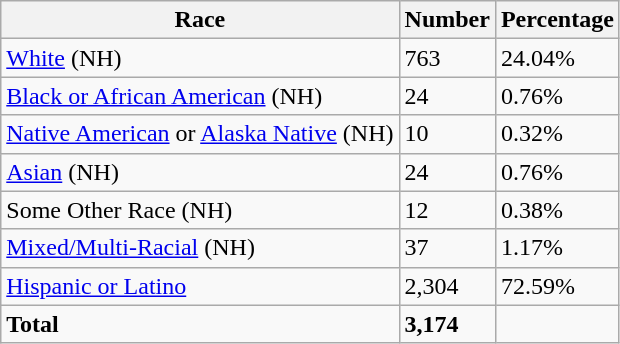<table class="wikitable">
<tr>
<th>Race</th>
<th>Number</th>
<th>Percentage</th>
</tr>
<tr>
<td><a href='#'>White</a> (NH)</td>
<td>763</td>
<td>24.04%</td>
</tr>
<tr>
<td><a href='#'>Black or African American</a> (NH)</td>
<td>24</td>
<td>0.76%</td>
</tr>
<tr>
<td><a href='#'>Native American</a> or <a href='#'>Alaska Native</a> (NH)</td>
<td>10</td>
<td>0.32%</td>
</tr>
<tr>
<td><a href='#'>Asian</a> (NH)</td>
<td>24</td>
<td>0.76%</td>
</tr>
<tr>
<td>Some Other Race (NH)</td>
<td>12</td>
<td>0.38%</td>
</tr>
<tr>
<td><a href='#'>Mixed/Multi-Racial</a> (NH)</td>
<td>37</td>
<td>1.17%</td>
</tr>
<tr>
<td><a href='#'>Hispanic or Latino</a></td>
<td>2,304</td>
<td>72.59%</td>
</tr>
<tr>
<td><strong>Total</strong></td>
<td><strong>3,174</strong></td>
<td></td>
</tr>
</table>
